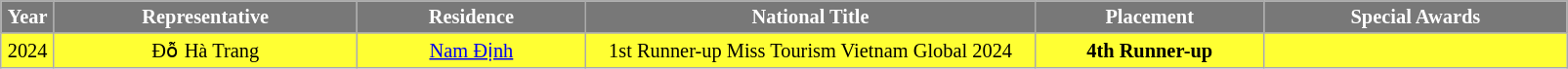<table class="wikitable sortable" style="font-size: 85%; text-align:center">
<tr>
<th width="30" style="background-color:#787878;color:#FFFFFF;">Year</th>
<th width="200" style="background-color:#787878;color:#FFFFFF;">Representative</th>
<th width="150" style="background-color:#787878;color:#FFFFFF;">Residence</th>
<th width="300" style="background-color:#787878;color:#FFFFFF;">National Title</th>
<th width="150" style="background-color:#787878;color:#FFFFFF;">Placement</th>
<th width="200" style="background-color:#787878;color:#FFFFFF;">Special Awards</th>
</tr>
<tr style="background-color:#FFFF33; : bold">
<td>2024</td>
<td>Đỗ Hà Trang</td>
<td><a href='#'>Nam Định</a></td>
<td>1st Runner-up Miss Tourism Vietnam Global 2024</td>
<td><strong>4th Runner-up</strong></td>
<td style="background:;"></td>
</tr>
</table>
